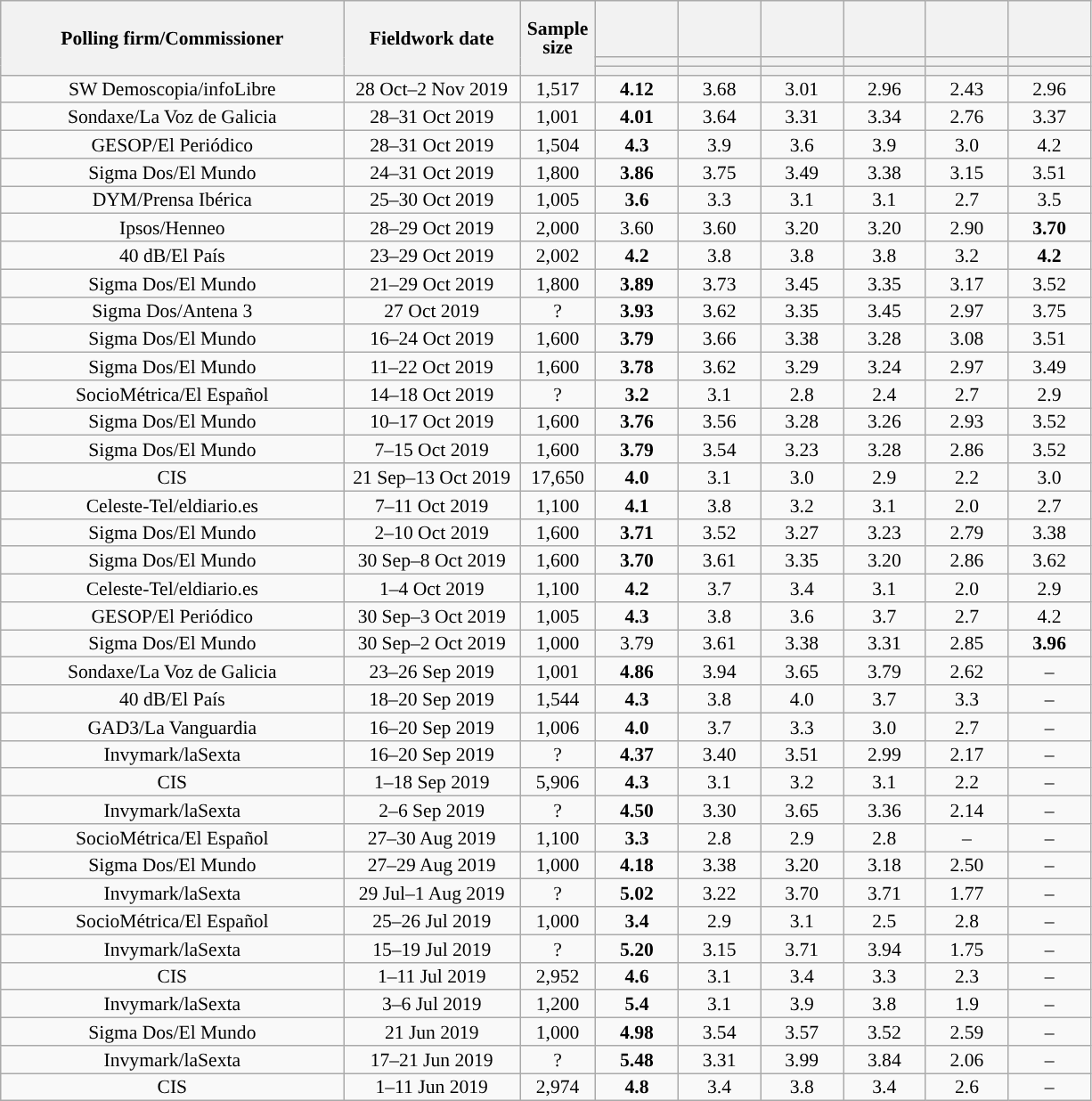<table class="wikitable collapsible collapsed" style="text-align:center; font-size:90%; line-height:14px;">
<tr style="height:42px;">
<th style="width:250px;" rowspan="3">Polling firm/Commissioner</th>
<th style="width:125px;" rowspan="3">Fieldwork date</th>
<th style="width:50px;" rowspan="3">Sample size</th>
<th style="width:55px;"></th>
<th style="width:55px;"></th>
<th style="width:55px;"></th>
<th style="width:55px;"></th>
<th style="width:55px;"></th>
<th style="width:55px;"></th>
</tr>
<tr>
<th style="color:inherit;background:"></th>
<th style="color:inherit;background:"></th>
<th style="color:inherit;background:"></th>
<th style="color:inherit;background:"></th>
<th style="color:inherit;background:"></th>
<th style="color:inherit;background:"></th>
</tr>
<tr>
<th></th>
<th></th>
<th></th>
<th></th>
<th></th>
<th></th>
</tr>
<tr>
<td>SW Demoscopia/infoLibre</td>
<td>28 Oct–2 Nov 2019</td>
<td>1,517</td>
<td><strong>4.12</strong></td>
<td>3.68</td>
<td>3.01</td>
<td>2.96</td>
<td>2.43</td>
<td>2.96</td>
</tr>
<tr>
<td>Sondaxe/La Voz de Galicia</td>
<td>28–31 Oct 2019</td>
<td>1,001</td>
<td><strong>4.01</strong></td>
<td>3.64</td>
<td>3.31</td>
<td>3.34</td>
<td>2.76</td>
<td>3.37</td>
</tr>
<tr>
<td>GESOP/El Periódico</td>
<td>28–31 Oct 2019</td>
<td>1,504</td>
<td><strong>4.3</strong></td>
<td>3.9</td>
<td>3.6</td>
<td>3.9</td>
<td>3.0</td>
<td>4.2</td>
</tr>
<tr>
<td>Sigma Dos/El Mundo</td>
<td>24–31 Oct 2019</td>
<td>1,800</td>
<td><strong>3.86</strong></td>
<td>3.75</td>
<td>3.49</td>
<td>3.38</td>
<td>3.15</td>
<td>3.51</td>
</tr>
<tr>
<td>DYM/Prensa Ibérica</td>
<td>25–30 Oct 2019</td>
<td>1,005</td>
<td><strong>3.6</strong></td>
<td>3.3</td>
<td>3.1</td>
<td>3.1</td>
<td>2.7</td>
<td>3.5</td>
</tr>
<tr>
<td>Ipsos/Henneo</td>
<td>28–29 Oct 2019</td>
<td>2,000</td>
<td>3.60</td>
<td>3.60</td>
<td>3.20</td>
<td>3.20</td>
<td>2.90</td>
<td><strong>3.70</strong></td>
</tr>
<tr>
<td>40 dB/El País</td>
<td>23–29 Oct 2019</td>
<td>2,002</td>
<td><strong>4.2</strong></td>
<td>3.8</td>
<td>3.8</td>
<td>3.8</td>
<td>3.2</td>
<td><strong>4.2</strong></td>
</tr>
<tr>
<td>Sigma Dos/El Mundo</td>
<td>21–29 Oct 2019</td>
<td>1,800</td>
<td><strong>3.89</strong></td>
<td>3.73</td>
<td>3.45</td>
<td>3.35</td>
<td>3.17</td>
<td>3.52</td>
</tr>
<tr>
<td>Sigma Dos/Antena 3</td>
<td>27 Oct 2019</td>
<td>?</td>
<td><strong>3.93</strong></td>
<td>3.62</td>
<td>3.35</td>
<td>3.45</td>
<td>2.97</td>
<td>3.75</td>
</tr>
<tr>
<td>Sigma Dos/El Mundo</td>
<td>16–24 Oct 2019</td>
<td>1,600</td>
<td><strong>3.79</strong></td>
<td>3.66</td>
<td>3.38</td>
<td>3.28</td>
<td>3.08</td>
<td>3.51</td>
</tr>
<tr>
<td>Sigma Dos/El Mundo</td>
<td>11–22 Oct 2019</td>
<td>1,600</td>
<td><strong>3.78</strong></td>
<td>3.62</td>
<td>3.29</td>
<td>3.24</td>
<td>2.97</td>
<td>3.49</td>
</tr>
<tr>
<td>SocioMétrica/El Español</td>
<td>14–18 Oct 2019</td>
<td>?</td>
<td><strong>3.2</strong></td>
<td>3.1</td>
<td>2.8</td>
<td>2.4</td>
<td>2.7</td>
<td>2.9</td>
</tr>
<tr>
<td>Sigma Dos/El Mundo</td>
<td>10–17 Oct 2019</td>
<td>1,600</td>
<td><strong>3.76</strong></td>
<td>3.56</td>
<td>3.28</td>
<td>3.26</td>
<td>2.93</td>
<td>3.52</td>
</tr>
<tr>
<td>Sigma Dos/El Mundo</td>
<td>7–15 Oct 2019</td>
<td>1,600</td>
<td><strong>3.79</strong></td>
<td>3.54</td>
<td>3.23</td>
<td>3.28</td>
<td>2.86</td>
<td>3.52</td>
</tr>
<tr>
<td>CIS</td>
<td>21 Sep–13 Oct 2019</td>
<td>17,650</td>
<td><strong>4.0</strong></td>
<td>3.1</td>
<td>3.0</td>
<td>2.9</td>
<td>2.2</td>
<td>3.0</td>
</tr>
<tr>
<td>Celeste-Tel/eldiario.es</td>
<td>7–11 Oct 2019</td>
<td>1,100</td>
<td><strong>4.1</strong></td>
<td>3.8</td>
<td>3.2</td>
<td>3.1</td>
<td>2.0</td>
<td>2.7</td>
</tr>
<tr>
<td>Sigma Dos/El Mundo</td>
<td>2–10 Oct 2019</td>
<td>1,600</td>
<td><strong>3.71</strong></td>
<td>3.52</td>
<td>3.27</td>
<td>3.23</td>
<td>2.79</td>
<td>3.38</td>
</tr>
<tr>
<td>Sigma Dos/El Mundo</td>
<td>30 Sep–8 Oct 2019</td>
<td>1,600</td>
<td><strong>3.70</strong></td>
<td>3.61</td>
<td>3.35</td>
<td>3.20</td>
<td>2.86</td>
<td>3.62</td>
</tr>
<tr>
<td>Celeste-Tel/eldiario.es</td>
<td>1–4 Oct 2019</td>
<td>1,100</td>
<td><strong>4.2</strong></td>
<td>3.7</td>
<td>3.4</td>
<td>3.1</td>
<td>2.0</td>
<td>2.9</td>
</tr>
<tr>
<td>GESOP/El Periódico</td>
<td>30 Sep–3 Oct 2019</td>
<td>1,005</td>
<td><strong>4.3</strong></td>
<td>3.8</td>
<td>3.6</td>
<td>3.7</td>
<td>2.7</td>
<td>4.2</td>
</tr>
<tr>
<td>Sigma Dos/El Mundo</td>
<td>30 Sep–2 Oct 2019</td>
<td>1,000</td>
<td>3.79</td>
<td>3.61</td>
<td>3.38</td>
<td>3.31</td>
<td>2.85</td>
<td><strong>3.96</strong></td>
</tr>
<tr>
<td>Sondaxe/La Voz de Galicia</td>
<td>23–26 Sep 2019</td>
<td>1,001</td>
<td><strong>4.86</strong></td>
<td>3.94</td>
<td>3.65</td>
<td>3.79</td>
<td>2.62</td>
<td>–</td>
</tr>
<tr>
<td>40 dB/El País</td>
<td>18–20 Sep 2019</td>
<td>1,544</td>
<td><strong>4.3</strong></td>
<td>3.8</td>
<td>4.0</td>
<td>3.7</td>
<td>3.3</td>
<td>–</td>
</tr>
<tr>
<td>GAD3/La Vanguardia</td>
<td>16–20 Sep 2019</td>
<td>1,006</td>
<td><strong>4.0</strong></td>
<td>3.7</td>
<td>3.3</td>
<td>3.0</td>
<td>2.7</td>
<td>–</td>
</tr>
<tr>
<td>Invymark/laSexta</td>
<td>16–20 Sep 2019</td>
<td>?</td>
<td><strong>4.37</strong></td>
<td>3.40</td>
<td>3.51</td>
<td>2.99</td>
<td>2.17</td>
<td>–</td>
</tr>
<tr>
<td>CIS</td>
<td>1–18 Sep 2019</td>
<td>5,906</td>
<td><strong>4.3</strong></td>
<td>3.1</td>
<td>3.2</td>
<td>3.1</td>
<td>2.2</td>
<td>–</td>
</tr>
<tr>
<td>Invymark/laSexta</td>
<td>2–6 Sep 2019</td>
<td>?</td>
<td><strong>4.50</strong></td>
<td>3.30</td>
<td>3.65</td>
<td>3.36</td>
<td>2.14</td>
<td>–</td>
</tr>
<tr>
<td>SocioMétrica/El Español</td>
<td>27–30 Aug 2019</td>
<td>1,100</td>
<td><strong>3.3</strong></td>
<td>2.8</td>
<td>2.9</td>
<td>2.8</td>
<td>–</td>
<td>–</td>
</tr>
<tr>
<td>Sigma Dos/El Mundo</td>
<td>27–29 Aug 2019</td>
<td>1,000</td>
<td><strong>4.18</strong></td>
<td>3.38</td>
<td>3.20</td>
<td>3.18</td>
<td>2.50</td>
<td>–</td>
</tr>
<tr>
<td>Invymark/laSexta</td>
<td>29 Jul–1 Aug 2019</td>
<td>?</td>
<td><strong>5.02</strong></td>
<td>3.22</td>
<td>3.70</td>
<td>3.71</td>
<td>1.77</td>
<td>–</td>
</tr>
<tr>
<td>SocioMétrica/El Español</td>
<td>25–26 Jul 2019</td>
<td>1,000</td>
<td><strong>3.4</strong></td>
<td>2.9</td>
<td>3.1</td>
<td>2.5</td>
<td>2.8</td>
<td>–</td>
</tr>
<tr>
<td>Invymark/laSexta</td>
<td>15–19 Jul 2019</td>
<td>?</td>
<td><strong>5.20</strong></td>
<td>3.15</td>
<td>3.71</td>
<td>3.94</td>
<td>1.75</td>
<td>–</td>
</tr>
<tr>
<td>CIS</td>
<td>1–11 Jul 2019</td>
<td>2,952</td>
<td><strong>4.6</strong></td>
<td>3.1</td>
<td>3.4</td>
<td>3.3</td>
<td>2.3</td>
<td>–</td>
</tr>
<tr>
<td>Invymark/laSexta</td>
<td>3–6 Jul 2019</td>
<td>1,200</td>
<td><strong>5.4</strong></td>
<td>3.1</td>
<td>3.9</td>
<td>3.8</td>
<td>1.9</td>
<td>–</td>
</tr>
<tr>
<td>Sigma Dos/El Mundo</td>
<td>21 Jun 2019</td>
<td>1,000</td>
<td><strong>4.98</strong></td>
<td>3.54</td>
<td>3.57</td>
<td>3.52</td>
<td>2.59</td>
<td>–</td>
</tr>
<tr>
<td>Invymark/laSexta</td>
<td>17–21 Jun 2019</td>
<td>?</td>
<td><strong>5.48</strong></td>
<td>3.31</td>
<td>3.99</td>
<td>3.84</td>
<td>2.06</td>
<td>–</td>
</tr>
<tr>
<td>CIS</td>
<td>1–11 Jun 2019</td>
<td>2,974</td>
<td><strong>4.8</strong></td>
<td>3.4</td>
<td>3.8</td>
<td>3.4</td>
<td>2.6</td>
<td>–</td>
</tr>
</table>
